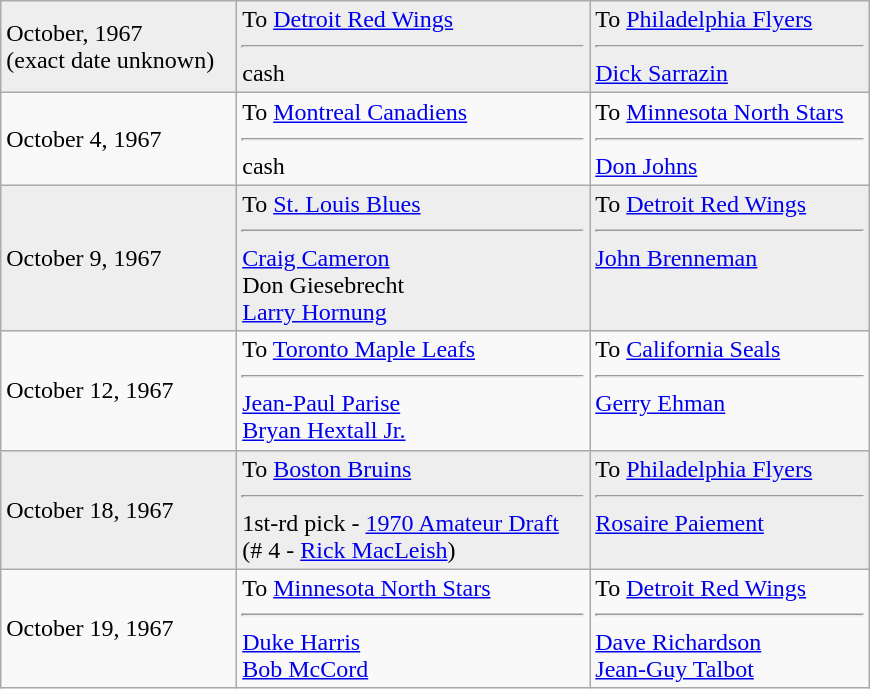<table class="wikitable" style="border:1px solid #999; width:580px;">
<tr style="background:#eee;">
<td>October, 1967<br>(exact date unknown)</td>
<td valign="top">To <a href='#'>Detroit Red Wings</a><hr>cash</td>
<td valign="top">To <a href='#'>Philadelphia Flyers</a><hr><a href='#'>Dick Sarrazin</a></td>
</tr>
<tr>
<td>October 4, 1967</td>
<td valign="top">To <a href='#'>Montreal Canadiens</a><hr>cash</td>
<td valign="top">To <a href='#'>Minnesota North Stars</a><hr><a href='#'>Don Johns</a></td>
</tr>
<tr style="background:#eee;">
<td>October 9, 1967</td>
<td valign="top">To <a href='#'>St. Louis Blues</a><hr><a href='#'>Craig Cameron</a><br>Don Giesebrecht<br><a href='#'>Larry Hornung</a></td>
<td valign="top">To <a href='#'>Detroit Red Wings</a><hr><a href='#'>John Brenneman</a></td>
</tr>
<tr>
<td>October 12, 1967</td>
<td valign="top">To <a href='#'>Toronto Maple Leafs</a><hr><a href='#'>Jean-Paul Parise</a><br><a href='#'>Bryan Hextall Jr.</a></td>
<td valign="top">To <a href='#'>California Seals</a><hr><a href='#'>Gerry Ehman</a></td>
</tr>
<tr style="background:#eee;">
<td>October 18, 1967</td>
<td valign="top">To <a href='#'>Boston Bruins</a><hr>1st-rd pick - <a href='#'>1970 Amateur Draft</a><br>(# 4 - <a href='#'>Rick MacLeish</a>)</td>
<td valign="top">To <a href='#'>Philadelphia Flyers</a><hr><a href='#'>Rosaire Paiement</a></td>
</tr>
<tr>
<td>October 19, 1967</td>
<td valign="top">To <a href='#'>Minnesota North Stars</a><hr><a href='#'>Duke Harris</a><br><a href='#'>Bob McCord</a></td>
<td valign="top">To <a href='#'>Detroit Red Wings</a><hr><a href='#'>Dave Richardson</a><br><a href='#'>Jean-Guy Talbot</a></td>
</tr>
</table>
